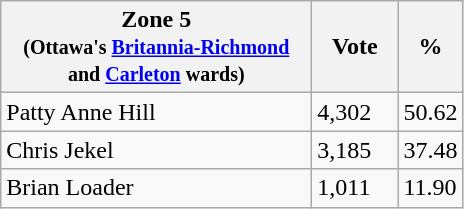<table class="wikitable">
<tr>
<th bgcolor="#DDDDFF" width="200px">Zone 5 <br> <small> (Ottawa's <a href='#'>Britannia-Richmond</a> and <a href='#'>Carleton</a> wards) </small></th>
<th bgcolor="#DDDDFF" width="50px">Vote</th>
<th bgcolor="#DDDDFF" width="30px">%</th>
</tr>
<tr>
<td>Patty Anne Hill</td>
<td>4,302</td>
<td>50.62</td>
</tr>
<tr>
<td>Chris Jekel</td>
<td>3,185</td>
<td>37.48</td>
</tr>
<tr>
<td>Brian Loader</td>
<td>1,011</td>
<td>11.90</td>
</tr>
</table>
